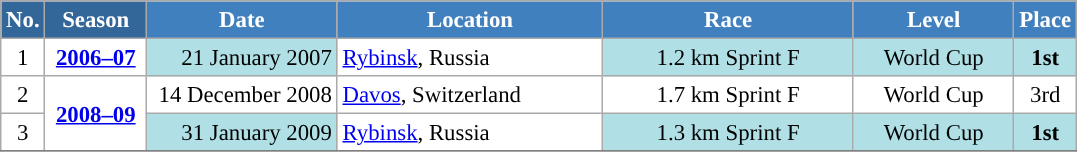<table class="wikitable sortable" style="font-size:95%; text-align:center; border:grey solid 1px; border-collapse:collapse; background:#ffffff;">
<tr style="background:#efefef;">
<th style="background-color:#369; color:white;">No.</th>
<th style="background-color:#369; color:white;">Season</th>
<th style="background-color:#4180be; color:white; width:120px;">Date</th>
<th style="background-color:#4180be; color:white; width:170px;">Location</th>
<th style="background-color:#4180be; color:white; width:160px;">Race</th>
<th style="background-color:#4180be; color:white; width:100px;">Level</th>
<th style="background-color:#4180be; color:white;">Place</th>
</tr>
<tr>
<td align=center>1</td>
<td rowspan=1 align=center><strong><a href='#'>2006–07</a></strong></td>
<td bgcolor="#BOEOE6" align=right>21 January 2007</td>
<td align=left> <a href='#'>Rybinsk</a>, Russia</td>
<td bgcolor="#BOEOE6">1.2 km Sprint F</td>
<td bgcolor="#BOEOE6">World Cup</td>
<td bgcolor="#BOEOE6"><strong>1st</strong></td>
</tr>
<tr>
<td align=center>2</td>
<td rowspan=2 align=center><strong> <a href='#'>2008–09</a> </strong></td>
<td align=right>14 December 2008</td>
<td align=left> <a href='#'>Davos</a>, Switzerland</td>
<td>1.7 km Sprint F</td>
<td>World Cup</td>
<td>3rd</td>
</tr>
<tr>
<td align=center>3</td>
<td bgcolor="#BOEOE6" align=right>31 January 2009</td>
<td align=left> <a href='#'>Rybinsk</a>, Russia</td>
<td bgcolor="#BOEOE6">1.3 km Sprint F</td>
<td bgcolor="#BOEOE6">World Cup</td>
<td bgcolor="#BOEOE6"><strong>1st</strong></td>
</tr>
<tr>
</tr>
</table>
